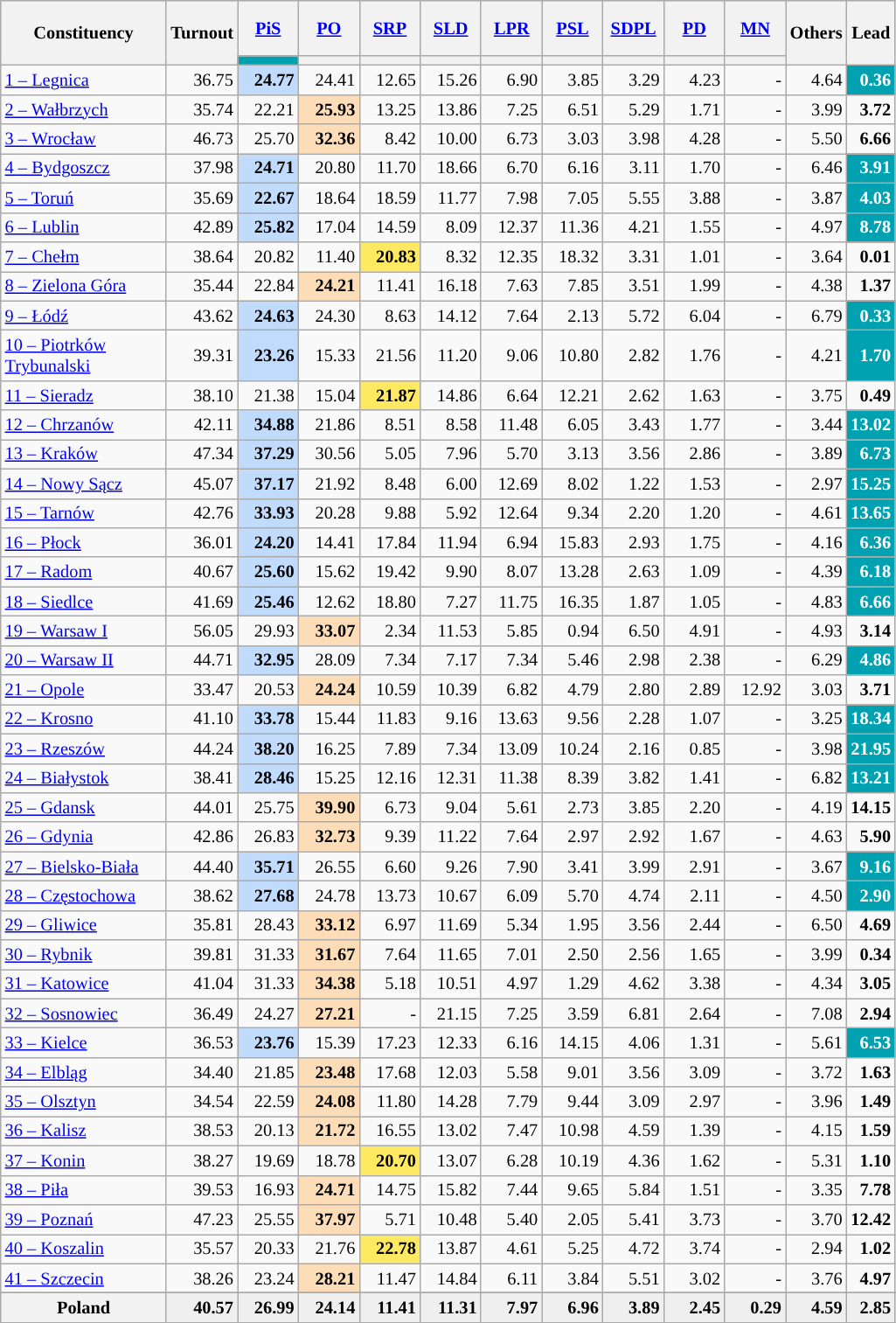<table class="wikitable sortable collapsible" style="font-size:85%; text-align:right">
<tr style="height:42px; text-align:center; background-color:#E9E9E9;">
<th rowspan="2" style="width:120px;">Constituency</th>
<th rowspan="2" data-sort-type="number" style="width:30px;">Turnout</th>
<th style="width:40px;" class="unsortable"><a href='#'><span>PiS</span></a></th>
<th style="width:40px;" class="unsortable"><a href='#'><span>PO</span></a></th>
<th style="width:40px;" class="unsortable"><a href='#'><span>SRP</span></a></th>
<th style="width:40px;" class="unsortable"><a href='#'><span>SLD</span></a></th>
<th style="width:40px;" class="unsortable"><a href='#'><span>LPR</span></a></th>
<th style="width:40px;" class="unsortable"><a href='#'><span>PSL</span></a></th>
<th style="width:40px;" class="unsortable"><a href='#'><span>SDPL</span></a></th>
<th style="width:40px;" class="unsortable"><a href='#'><span>PD</span></a></th>
<th style="width:40px;" class="unsortable"><a href='#'><span>MN</span></a></th>
<th rowspan="2" data-sort-type="number" style="width:40px;">Others</th>
<th rowspan="2" data-sort-type="number" style="width:30px;">Lead</th>
</tr>
<tr>
<th data-sort-type="number" style="height:1px; background:#00a1b0;"></th>
<th data-sort-type="number" style="height:1px; background:"></th>
<th data-sort-type="number" style="height:1px; background:"></th>
<th data-sort-type="number" style="height:1px; background:"></th>
<th data-sort-type="number" style="height:1px; background:"></th>
<th data-sort-type="number" style="height:1px; background:"></th>
<th data-sort-type="number" style="height:1px; background:"></th>
<th data-sort-type="number" style="height:1px; background:"></th>
<th data-sort-type="number" style="height:1px; background:"></th>
</tr>
<tr>
<td align=left><a href='#'>1 – Legnica</a></td>
<td>36.75</td>
<td style="font-weight:bold; background:#C0DBFC">24.77</td>
<td>24.41</td>
<td>12.65</td>
<td>15.26</td>
<td>6.90</td>
<td>3.85</td>
<td>3.29</td>
<td>4.23</td>
<td>-</td>
<td>4.64</td>
<td style="background:#00a1b0; color:white;"><strong>0.36</strong></td>
</tr>
<tr>
<td align=left><a href='#'>2 – Wałbrzych</a></td>
<td>35.74</td>
<td>22.21</td>
<td style="font-weight:bold; background:#FDDCB8">25.93</td>
<td>13.25</td>
<td>13.86</td>
<td>7.25</td>
<td>6.51</td>
<td>5.29</td>
<td>1.71</td>
<td>-</td>
<td>3.99</td>
<td style="background:"><strong>3.72</strong></td>
</tr>
<tr>
<td align=left><a href='#'>3 – Wrocław</a></td>
<td>46.73</td>
<td>25.70</td>
<td style="font-weight:bold; background:#FDDCB8">32.36</td>
<td>8.42</td>
<td>10.00</td>
<td>6.73</td>
<td>3.03</td>
<td>3.98</td>
<td>4.28</td>
<td>-</td>
<td>5.50</td>
<td style="background:"><strong>6.66</strong></td>
</tr>
<tr>
<td align=left><a href='#'>4 – Bydgoszcz</a></td>
<td>37.98</td>
<td style="font-weight:bold; background:#C0DBFC">24.71</td>
<td>20.80</td>
<td>11.70</td>
<td>18.66</td>
<td>6.70</td>
<td>6.16</td>
<td>3.11</td>
<td>1.70</td>
<td>-</td>
<td>6.46</td>
<td style="background:#00a1b0; color:white;"><strong>3.91</strong></td>
</tr>
<tr>
<td align=left><a href='#'>5 – Toruń</a></td>
<td>35.69</td>
<td style="font-weight:bold; background:#C0DBFC">22.67</td>
<td>18.64</td>
<td>18.59</td>
<td>11.77</td>
<td>7.98</td>
<td>7.05</td>
<td>5.55</td>
<td>3.88</td>
<td>-</td>
<td>3.87</td>
<td style="background:#00a1b0; color:white;"><strong>4.03</strong></td>
</tr>
<tr>
<td align=left><a href='#'>6 – Lublin</a></td>
<td>42.89</td>
<td style="font-weight:bold; background:#C0DBFC">25.82</td>
<td>17.04</td>
<td>14.59</td>
<td>8.09</td>
<td>12.37</td>
<td>11.36</td>
<td>4.21</td>
<td>1.55</td>
<td>-</td>
<td>4.97</td>
<td style="background:#00a1b0; color:white;"><strong>8.78</strong></td>
</tr>
<tr>
<td align=left><a href='#'>7 – Chełm</a></td>
<td>38.64</td>
<td>20.82</td>
<td>11.40</td>
<td style="font-weight:bold; background:#FFE862">20.83</td>
<td>8.32</td>
<td>12.35</td>
<td>18.32</td>
<td>3.31</td>
<td>1.01</td>
<td>-</td>
<td>3.64</td>
<td style="background:"><strong>0.01</strong></td>
</tr>
<tr>
<td align=left><a href='#'>8 – Zielona Góra</a></td>
<td>35.44</td>
<td>22.84</td>
<td style="font-weight:bold; background:#FDDCB8">24.21</td>
<td>11.41</td>
<td>16.18</td>
<td>7.63</td>
<td>7.85</td>
<td>3.51</td>
<td>1.99</td>
<td>-</td>
<td>4.38</td>
<td style="background:"><strong>1.37</strong></td>
</tr>
<tr>
<td align=left><a href='#'>9 – Łódź</a></td>
<td>43.62</td>
<td style="font-weight:bold; background:#C0DBFC">24.63</td>
<td>24.30</td>
<td>8.63</td>
<td>14.12</td>
<td>7.64</td>
<td>2.13</td>
<td>5.72</td>
<td>6.04</td>
<td>-</td>
<td>6.79</td>
<td style="background:#00a1b0; color:white;"><strong>0.33</strong></td>
</tr>
<tr>
<td align=left><a href='#'>10 – Piotrków Trybunalski</a></td>
<td>39.31</td>
<td style="font-weight:bold; background:#C0DBFC">23.26</td>
<td>15.33</td>
<td>21.56</td>
<td>11.20</td>
<td>9.06</td>
<td>10.80</td>
<td>2.82</td>
<td>1.76</td>
<td>-</td>
<td>4.21</td>
<td style="background:#00a1b0; color:white;"><strong>1.70</strong></td>
</tr>
<tr>
<td align=left><a href='#'>11 – Sieradz</a></td>
<td>38.10</td>
<td>21.38</td>
<td>15.04</td>
<td style="background: #FFE862"><strong>21.87</strong></td>
<td>14.86</td>
<td>6.64</td>
<td>12.21</td>
<td>2.62</td>
<td>1.63</td>
<td>-</td>
<td>3.75</td>
<td style="background:"><strong>0.49</strong></td>
</tr>
<tr>
<td align=left><a href='#'>12 – Chrzanów</a></td>
<td>42.11</td>
<td style="background: #C0DBFC"><strong>34.88</strong></td>
<td>21.86</td>
<td>8.51</td>
<td>8.58</td>
<td>11.48</td>
<td>6.05</td>
<td>3.43</td>
<td>1.77</td>
<td>-</td>
<td>3.44</td>
<td style="background:#00a1b0; color:white;"><strong>13.02</strong></td>
</tr>
<tr>
<td align=left><a href='#'>13 – Kraków</a></td>
<td>47.34</td>
<td style="background: #C0DBFC"><strong>37.29</strong></td>
<td>30.56</td>
<td>5.05</td>
<td>7.96</td>
<td>5.70</td>
<td>3.13</td>
<td>3.56</td>
<td>2.86</td>
<td>-</td>
<td>3.89</td>
<td style="background:#00a1b0; color:white;"><strong>6.73</strong></td>
</tr>
<tr>
<td align=left><a href='#'>14 – Nowy Sącz</a></td>
<td>45.07</td>
<td style="background: #C0DBFC"><strong>37.17</strong></td>
<td>21.92</td>
<td>8.48</td>
<td>6.00</td>
<td>12.69</td>
<td>8.02</td>
<td>1.22</td>
<td>1.53</td>
<td>-</td>
<td>2.97</td>
<td style="background:#00a1b0; color:white;"><strong>15.25</strong></td>
</tr>
<tr>
<td align=left><a href='#'>15 – Tarnów</a></td>
<td>42.76</td>
<td style="background: #C0DBFC"><strong>33.93</strong></td>
<td>20.28</td>
<td>9.88</td>
<td>5.92</td>
<td>12.64</td>
<td>9.34</td>
<td>2.20</td>
<td>1.20</td>
<td>-</td>
<td>4.61</td>
<td style="background:#00a1b0; color:white;"><strong>13.65</strong></td>
</tr>
<tr>
<td align=left><a href='#'>16 – Płock</a></td>
<td>36.01</td>
<td style="background: #C0DBFC"><strong>24.20</strong></td>
<td>14.41</td>
<td>17.84</td>
<td>11.94</td>
<td>6.94</td>
<td>15.83</td>
<td>2.93</td>
<td>1.75</td>
<td>-</td>
<td>4.16</td>
<td style="background:#00a1b0; color:white;"><strong>6.36</strong></td>
</tr>
<tr>
<td align=left><a href='#'>17 – Radom</a></td>
<td>40.67</td>
<td style="background: #C0DBFC"><strong>25.60</strong></td>
<td>15.62</td>
<td>19.42</td>
<td>9.90</td>
<td>8.07</td>
<td>13.28</td>
<td>2.63</td>
<td>1.09</td>
<td>-</td>
<td>4.39</td>
<td style="background:#00a1b0; color:white;"><strong>6.18</strong></td>
</tr>
<tr>
<td align=left><a href='#'>18 – Siedlce</a></td>
<td>41.69</td>
<td style="background: #C0DBFC"><strong>25.46</strong></td>
<td>12.62</td>
<td>18.80</td>
<td>7.27</td>
<td>11.75</td>
<td>16.35</td>
<td>1.87</td>
<td>1.05</td>
<td>-</td>
<td>4.83</td>
<td style="background:#00a1b0; color:white;"><strong>6.66</strong></td>
</tr>
<tr>
<td align=left><a href='#'>19 – Warsaw I</a></td>
<td>56.05</td>
<td>29.93</td>
<td style="background: #FDDCB8"><strong>33.07</strong></td>
<td>2.34</td>
<td>11.53</td>
<td>5.85</td>
<td>0.94</td>
<td>6.50</td>
<td>4.91</td>
<td>-</td>
<td>4.93</td>
<td style="background:"><strong>3.14</strong></td>
</tr>
<tr>
<td align=left><a href='#'>20 – Warsaw II</a></td>
<td>44.71</td>
<td style="background: #C0DBFC"><strong>32.95</strong></td>
<td>28.09</td>
<td>7.34</td>
<td>7.17</td>
<td>7.34</td>
<td>5.46</td>
<td>2.98</td>
<td>2.38</td>
<td>-</td>
<td>6.29</td>
<td style="background:#00a1b0; color:white;"><strong>4.86</strong></td>
</tr>
<tr>
<td align=left><a href='#'>21 – Opole</a></td>
<td>33.47</td>
<td>20.53</td>
<td style="font-weight:bold; background:#FDDCB8">24.24</td>
<td>10.59</td>
<td>10.39</td>
<td>6.82</td>
<td>4.79</td>
<td>2.80</td>
<td>2.89</td>
<td>12.92</td>
<td>3.03</td>
<td style="background:"><strong>3.71</strong></td>
</tr>
<tr>
<td align=left><a href='#'>22 – Krosno</a></td>
<td>41.10</td>
<td style="font-weight:bold; background:#C0DBFC">33.78</td>
<td>15.44</td>
<td>11.83</td>
<td>9.16</td>
<td>13.63</td>
<td>9.56</td>
<td>2.28</td>
<td>1.07</td>
<td>-</td>
<td>3.25</td>
<td style="background:#00a1b0; color:white;"><strong>18.34</strong></td>
</tr>
<tr>
<td align=left><a href='#'>23 – Rzeszów</a></td>
<td>44.24</td>
<td style="font-weight:bold; background:#C0DBFC">38.20</td>
<td>16.25</td>
<td>7.89</td>
<td>7.34</td>
<td>13.09</td>
<td>10.24</td>
<td>2.16</td>
<td>0.85</td>
<td>-</td>
<td>3.98</td>
<td style="background:#00a1b0; color:white;"><strong>21.95</strong></td>
</tr>
<tr>
<td align=left><a href='#'>24 – Białystok</a></td>
<td>38.41</td>
<td style="font-weight:bold; background:#C0DBFC">28.46</td>
<td>15.25</td>
<td>12.16</td>
<td>12.31</td>
<td>11.38</td>
<td>8.39</td>
<td>3.82</td>
<td>1.41</td>
<td>-</td>
<td>6.82</td>
<td style="background:#00a1b0; color:white;"><strong>13.21</strong></td>
</tr>
<tr>
<td align=left><a href='#'>25 – Gdansk</a></td>
<td>44.01</td>
<td>25.75</td>
<td style="font-weight:bold; background:#FDDCB8">39.90</td>
<td>6.73</td>
<td>9.04</td>
<td>5.61</td>
<td>2.73</td>
<td>3.85</td>
<td>2.20</td>
<td>-</td>
<td>4.19</td>
<td style="background:"><strong>14.15</strong></td>
</tr>
<tr>
<td align=left><a href='#'>26 – Gdynia</a></td>
<td>42.86</td>
<td>26.83</td>
<td style="font-weight:bold; background:#FDDCB8">32.73</td>
<td>9.39</td>
<td>11.22</td>
<td>7.64</td>
<td>2.97</td>
<td>2.92</td>
<td>1.67</td>
<td>-</td>
<td>4.63</td>
<td style="background:"><strong>5.90</strong></td>
</tr>
<tr>
<td align=left><a href='#'>27 – Bielsko-Biała</a></td>
<td>44.40</td>
<td style="font-weight:bold; background:#C0DBFC">35.71</td>
<td>26.55</td>
<td>6.60</td>
<td>9.26</td>
<td>7.90</td>
<td>3.41</td>
<td>3.99</td>
<td>2.91</td>
<td>-</td>
<td>3.67</td>
<td style="background:#00a1b0; color:white;"><strong>9.16</strong></td>
</tr>
<tr>
<td align=left><a href='#'>28 – Częstochowa</a></td>
<td>38.62</td>
<td style="font-weight:bold; background:#C0DBFC">27.68</td>
<td>24.78</td>
<td>13.73</td>
<td>10.67</td>
<td>6.09</td>
<td>5.70</td>
<td>4.74</td>
<td>2.11</td>
<td>-</td>
<td>4.50</td>
<td style="background:#00a1b0; color:white;"><strong>2.90</strong></td>
</tr>
<tr>
<td align=left><a href='#'>29 – Gliwice</a></td>
<td>35.81</td>
<td>28.43</td>
<td style="font-weight:bold; background:#FDDCB8">33.12</td>
<td>6.97</td>
<td>11.69</td>
<td>5.34</td>
<td>1.95</td>
<td>3.56</td>
<td>2.44</td>
<td>-</td>
<td>6.50</td>
<td style="background:"><strong>4.69</strong></td>
</tr>
<tr>
<td align=left><a href='#'>30 – Rybnik</a></td>
<td>39.81</td>
<td>31.33</td>
<td style="font-weight:bold; background:#FDDCB8">31.67</td>
<td>7.64</td>
<td>11.65</td>
<td>7.01</td>
<td>2.50</td>
<td>2.56</td>
<td>1.65</td>
<td>-</td>
<td>3.99</td>
<td style="background:"><strong>0.34</strong></td>
</tr>
<tr>
<td align=left><a href='#'>31 – Katowice</a></td>
<td>41.04</td>
<td>31.33</td>
<td style="font-weight:bold; background:#FDDCB8">34.38</td>
<td>5.18</td>
<td>10.51</td>
<td>4.97</td>
<td>1.29</td>
<td>4.62</td>
<td>3.38</td>
<td>-</td>
<td>4.34</td>
<td style="background:"><strong>3.05</strong></td>
</tr>
<tr>
<td align=left><a href='#'>32 – Sosnowiec</a></td>
<td>36.49</td>
<td>24.27</td>
<td style="font-weight:bold; background:#FDDCB8">27.21</td>
<td>-</td>
<td>21.15</td>
<td>7.25</td>
<td>3.59</td>
<td>6.81</td>
<td>2.64</td>
<td>-</td>
<td>7.08</td>
<td style="background:"><strong>2.94</strong></td>
</tr>
<tr>
<td align=left><a href='#'>33 – Kielce</a></td>
<td>36.53</td>
<td style="font-weight:bold; background:#C0DBFC">23.76</td>
<td>15.39</td>
<td>17.23</td>
<td>12.33</td>
<td>6.16</td>
<td>14.15</td>
<td>4.06</td>
<td>1.31</td>
<td>-</td>
<td>5.61</td>
<td style="background:#00a1b0; color:white;"><strong>6.53</strong></td>
</tr>
<tr>
<td align=left><a href='#'>34 – Elbląg</a></td>
<td>34.40</td>
<td>21.85</td>
<td style="font-weight:bold; background:#FDDCB8">23.48</td>
<td>17.68</td>
<td>12.03</td>
<td>5.58</td>
<td>9.01</td>
<td>3.56</td>
<td>3.09</td>
<td>-</td>
<td>3.72</td>
<td style="background:"><strong>1.63</strong></td>
</tr>
<tr>
<td align=left><a href='#'>35 – Olsztyn</a></td>
<td>34.54</td>
<td>22.59</td>
<td style="font-weight:bold; background:#FDDCB8">24.08</td>
<td>11.80</td>
<td>14.28</td>
<td>7.79</td>
<td>9.44</td>
<td>3.09</td>
<td>2.97</td>
<td>-</td>
<td>3.96</td>
<td style="background:"><strong>1.49</strong></td>
</tr>
<tr>
<td align=left><a href='#'>36 – Kalisz</a></td>
<td>38.53</td>
<td>20.13</td>
<td style="font-weight:bold; background:#FDDCB8">21.72</td>
<td>16.55</td>
<td>13.02</td>
<td>7.47</td>
<td>10.98</td>
<td>4.59</td>
<td>1.39</td>
<td>-</td>
<td>4.15</td>
<td style="background:"><strong>1.59</strong></td>
</tr>
<tr>
<td align=left><a href='#'>37 – Konin</a></td>
<td>38.27</td>
<td>19.69</td>
<td>18.78</td>
<td style="font-weight:bold; background:#FFE862">20.70</td>
<td>13.07</td>
<td>6.28</td>
<td>10.19</td>
<td>4.36</td>
<td>1.62</td>
<td>-</td>
<td>5.31</td>
<td style="background:"><strong>1.10</strong></td>
</tr>
<tr>
<td align=left><a href='#'>38 – Piła</a></td>
<td>39.53</td>
<td>16.93</td>
<td style="font-weight:bold; background:#FDDCB8">24.71</td>
<td>14.75</td>
<td>15.82</td>
<td>7.44</td>
<td>9.65</td>
<td>5.84</td>
<td>1.51</td>
<td>-</td>
<td>3.35</td>
<td style="background:"><strong>7.78</strong></td>
</tr>
<tr>
<td align=left><a href='#'>39 – Poznań</a></td>
<td>47.23</td>
<td>25.55</td>
<td style="font-weight:bold; background:#FDDCB8">37.97</td>
<td>5.71</td>
<td>10.48</td>
<td>5.40</td>
<td>2.05</td>
<td>5.41</td>
<td>3.73</td>
<td>-</td>
<td>3.70</td>
<td style="background:"><strong>12.42</strong></td>
</tr>
<tr>
<td align=left><a href='#'>40 – Koszalin</a></td>
<td>35.57</td>
<td>20.33</td>
<td>21.76</td>
<td style="font-weight:bold; background:#FFE862">22.78</td>
<td>13.87</td>
<td>4.61</td>
<td>5.25</td>
<td>4.72</td>
<td>3.74</td>
<td>-</td>
<td>2.94</td>
<td style="background:"><strong>1.02</strong></td>
</tr>
<tr>
<td align=left><a href='#'>41 – Szczecin</a></td>
<td>38.26</td>
<td>23.24</td>
<td style="font-weight:bold; background:#FDDCB8">28.21</td>
<td>11.47</td>
<td>14.84</td>
<td>6.11</td>
<td>3.84</td>
<td>5.51</td>
<td>3.02</td>
<td>-</td>
<td>3.76</td>
<td style="background:"><strong>4.97</strong></td>
</tr>
<tr>
</tr>
<tr style="background:#EFEFEF; font-weight:bold;">
<th>Poland</th>
<td>40.57</td>
<td>26.99</td>
<td>24.14</td>
<td>11.41</td>
<td>11.31</td>
<td>7.97</td>
<td>6.96</td>
<td>3.89</td>
<td>2.45</td>
<td>0.29</td>
<td>4.59</td>
<td>2.85</td>
</tr>
<tr>
</tr>
</table>
